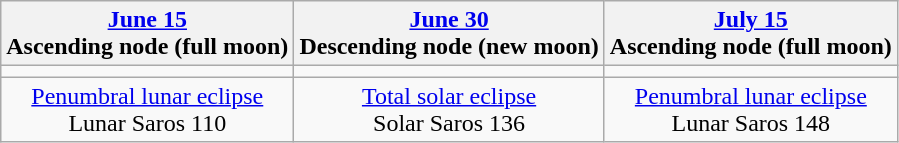<table class="wikitable">
<tr>
<th><a href='#'>June 15</a><br>Ascending node (full moon)<br></th>
<th><a href='#'>June 30</a><br>Descending node (new moon)<br></th>
<th><a href='#'>July 15</a><br>Ascending node (full moon)<br></th>
</tr>
<tr>
<td></td>
<td></td>
<td></td>
</tr>
<tr align=center>
<td><a href='#'>Penumbral lunar eclipse</a><br>Lunar Saros 110</td>
<td><a href='#'>Total solar eclipse</a><br>Solar Saros 136</td>
<td><a href='#'>Penumbral lunar eclipse</a><br>Lunar Saros 148</td>
</tr>
</table>
